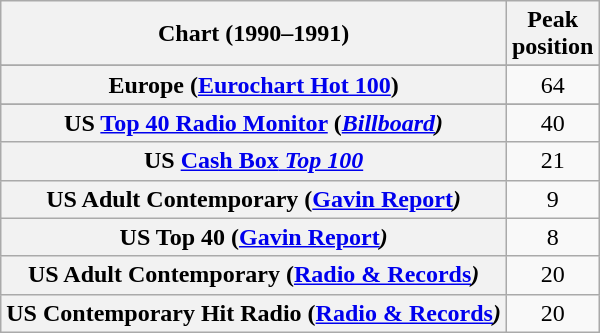<table class="wikitable sortable plainrowheaders" style="text-align:center">
<tr>
<th scope="col">Chart (1990–1991)</th>
<th scope="col">Peak<br>position</th>
</tr>
<tr>
</tr>
<tr>
</tr>
<tr>
<th scope="row">Europe (<a href='#'>Eurochart Hot 100</a>)</th>
<td>64</td>
</tr>
<tr>
</tr>
<tr>
</tr>
<tr>
</tr>
<tr>
</tr>
<tr>
</tr>
<tr>
<th scope="row">US <a href='#'>Top 40 Radio Monitor</a> (<em><a href='#'>Billboard</a>)</th>
<td>40</td>
</tr>
<tr>
<th scope="row">US <a href='#'></em>Cash Box<em> Top 100</a></th>
<td>21</td>
</tr>
<tr>
<th scope="row">US Adult Contemporary (</em><a href='#'>Gavin Report</a><em>)<br></th>
<td>9</td>
</tr>
<tr>
<th scope="row">US Top 40 (</em><a href='#'>Gavin Report</a><em>)<br></th>
<td>8</td>
</tr>
<tr>
<th scope="row">US Adult Contemporary (</em><a href='#'>Radio & Records</a><em>)</th>
<td>20</td>
</tr>
<tr>
<th scope="row">US Contemporary Hit Radio (</em><a href='#'>Radio & Records</a><em>)</th>
<td>20</td>
</tr>
</table>
